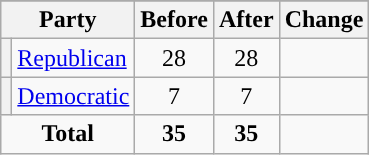<table class="wikitable" style="text-align:center;">
<tr>
</tr>
<tr>
<th colspan=2>Party</th>
<th>Before</th>
<th>After</th>
<th>Change</th>
</tr>
<tr>
<th style="background-color:"></th>
<td style="text-align:left;"><a href='#'>Republican</a></td>
<td>28</td>
<td>28</td>
<td></td>
</tr>
<tr>
<th style="background-color:"></th>
<td style="text-align:left;"><a href='#'>Democratic</a></td>
<td>7</td>
<td>7</td>
<td></td>
</tr>
<tr>
<td colspan=2><strong>Total</strong></td>
<td><strong>35</strong></td>
<td><strong>35</strong></td>
<td></td>
</tr>
</table>
